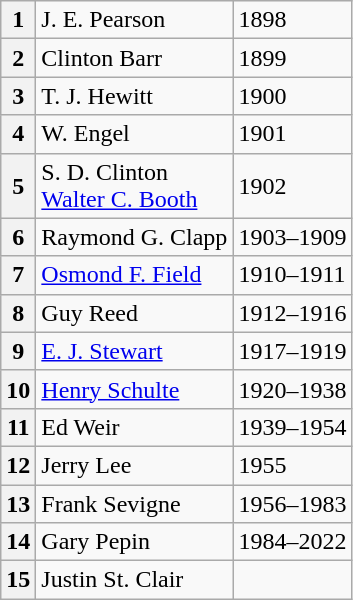<table class=wikitable>
<tr>
<th>1</th>
<td>J. E. Pearson</td>
<td>1898</td>
</tr>
<tr>
<th>2</th>
<td>Clinton Barr</td>
<td>1899</td>
</tr>
<tr>
<th>3</th>
<td>T. J. Hewitt</td>
<td>1900</td>
</tr>
<tr>
<th>4</th>
<td>W. Engel</td>
<td>1901</td>
</tr>
<tr>
<th>5</th>
<td>S. D. Clinton <br> <a href='#'>Walter C. Booth</a></td>
<td>1902</td>
</tr>
<tr>
<th>6</th>
<td>Raymond G. Clapp</td>
<td>1903–1909</td>
</tr>
<tr>
<th>7</th>
<td><a href='#'>Osmond F. Field</a></td>
<td>1910–1911</td>
</tr>
<tr>
<th>8</th>
<td>Guy Reed</td>
<td>1912–1916</td>
</tr>
<tr>
<th>9</th>
<td><a href='#'>E. J. Stewart</a></td>
<td>1917–1919</td>
</tr>
<tr>
<th>10</th>
<td><a href='#'>Henry Schulte</a></td>
<td>1920–1938</td>
</tr>
<tr>
<th>11</th>
<td>Ed Weir</td>
<td>1939–1954</td>
</tr>
<tr>
<th>12</th>
<td>Jerry Lee</td>
<td>1955</td>
</tr>
<tr>
<th>13</th>
<td>Frank Sevigne</td>
<td>1956–1983</td>
</tr>
<tr>
<th>14</th>
<td>Gary Pepin</td>
<td>1984–2022</td>
</tr>
<tr>
<th>15</th>
<td>Justin St. Clair</td>
<td></td>
</tr>
</table>
